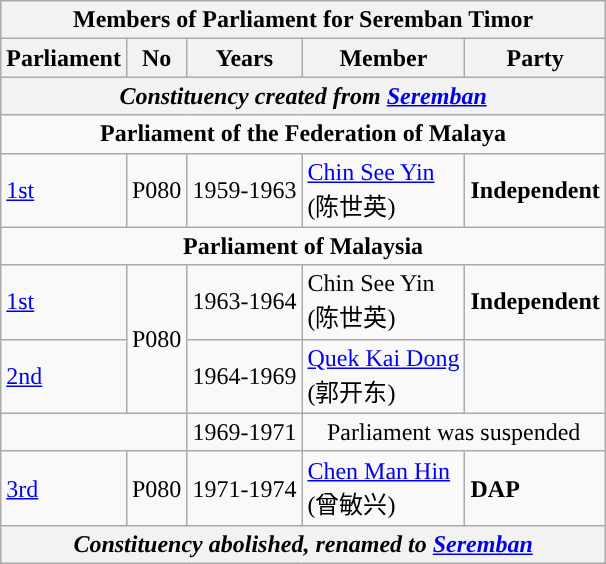<table class=wikitable>
<tr>
<th colspan="5">Members of Parliament for Seremban Timor</th>
</tr>
<tr>
<th>Parliament</th>
<th>No</th>
<th>Years</th>
<th>Member</th>
<th>Party</th>
</tr>
<tr>
<th colspan="5" align="center"><em>Constituency created from <a href='#'>Seremban</a></em></th>
</tr>
<tr>
<td colspan="5" align="center"><strong>Parliament of the Federation of Malaya</strong></td>
</tr>
<tr>
<td><a href='#'>1st</a></td>
<td>P080</td>
<td>1959-1963</td>
<td><a href='#'>Chin See Yin</a>  <br>(陈世英)</td>
<td><strong>Independent</strong></td>
</tr>
<tr>
<td colspan="5" align="center"><strong>Parliament of Malaysia</strong></td>
</tr>
<tr>
<td><a href='#'>1st</a></td>
<td rowspan="2">P080</td>
<td>1963-1964</td>
<td>Chin See Yin <br> (陈世英)</td>
<td><strong>Independent</strong></td>
</tr>
<tr>
<td><a href='#'>2nd</a></td>
<td>1964-1969</td>
<td><a href='#'>Quek Kai Dong</a>  <br>(郭开东)</td>
<td></td>
</tr>
<tr>
<td colspan="2"></td>
<td>1969-1971</td>
<td colspan=2 align=center>Parliament was suspended</td>
</tr>
<tr>
<td><a href='#'>3rd</a></td>
<td>P080</td>
<td>1971-1974</td>
<td><a href='#'>Chen Man Hin</a> <br> (曾敏兴)</td>
<td><strong>DAP</strong></td>
</tr>
<tr>
<th colspan="5" align="center"><em>Constituency abolished, renamed to <a href='#'>Seremban</a></em></th>
</tr>
</table>
